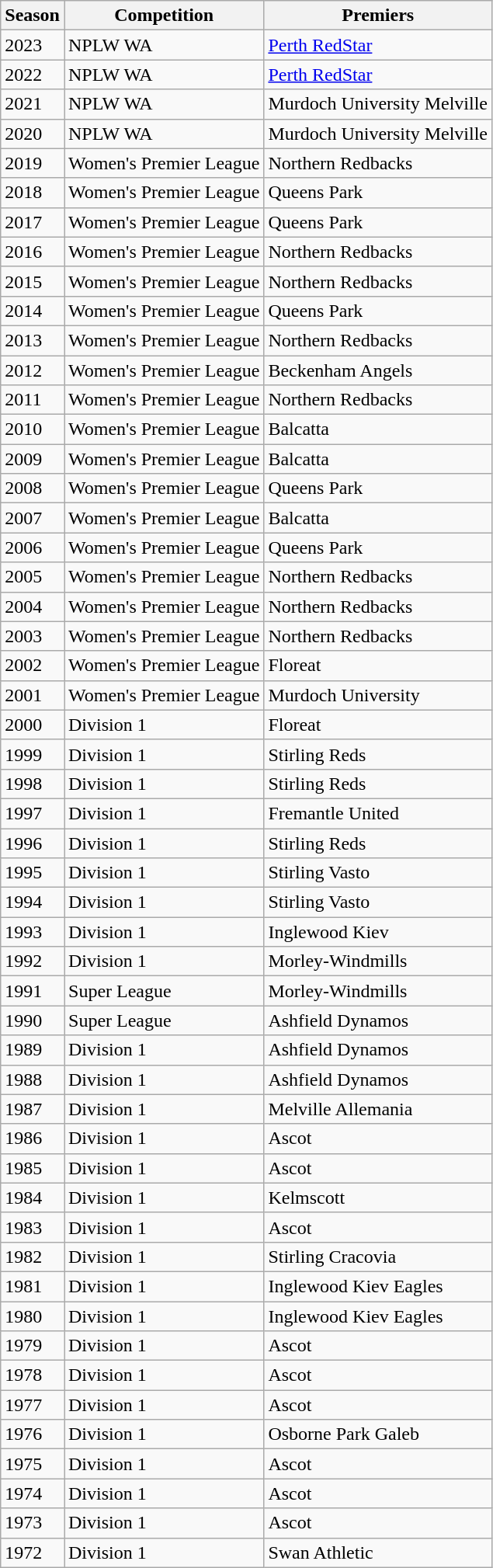<table class="wikitable" style="text-align:left">
<tr>
<th>Season</th>
<th>Competition</th>
<th>Premiers</th>
</tr>
<tr>
<td>2023</td>
<td>NPLW WA</td>
<td><a href='#'>Perth RedStar</a></td>
</tr>
<tr>
<td>2022</td>
<td>NPLW WA</td>
<td><a href='#'>Perth RedStar</a></td>
</tr>
<tr>
<td>2021</td>
<td>NPLW WA</td>
<td>Murdoch University Melville</td>
</tr>
<tr>
<td>2020</td>
<td>NPLW WA</td>
<td>Murdoch University Melville</td>
</tr>
<tr>
<td>2019</td>
<td>Women's Premier League</td>
<td>Northern Redbacks</td>
</tr>
<tr>
<td>2018</td>
<td>Women's Premier League</td>
<td>Queens Park</td>
</tr>
<tr>
<td>2017</td>
<td>Women's Premier League</td>
<td>Queens Park</td>
</tr>
<tr>
<td>2016</td>
<td>Women's Premier League</td>
<td>Northern Redbacks</td>
</tr>
<tr>
<td>2015</td>
<td>Women's Premier League</td>
<td>Northern Redbacks</td>
</tr>
<tr>
<td>2014</td>
<td>Women's Premier League</td>
<td>Queens Park</td>
</tr>
<tr>
<td>2013</td>
<td>Women's Premier League</td>
<td>Northern Redbacks</td>
</tr>
<tr>
<td>2012</td>
<td>Women's Premier League</td>
<td>Beckenham Angels</td>
</tr>
<tr>
<td>2011</td>
<td>Women's Premier League</td>
<td>Northern Redbacks</td>
</tr>
<tr>
<td>2010</td>
<td>Women's Premier League</td>
<td>Balcatta</td>
</tr>
<tr>
<td>2009</td>
<td>Women's Premier League</td>
<td>Balcatta</td>
</tr>
<tr>
<td>2008</td>
<td>Women's Premier League</td>
<td>Queens Park</td>
</tr>
<tr>
<td>2007</td>
<td>Women's Premier League</td>
<td>Balcatta</td>
</tr>
<tr>
<td>2006</td>
<td>Women's Premier League</td>
<td>Queens Park</td>
</tr>
<tr>
<td>2005</td>
<td>Women's Premier League</td>
<td>Northern Redbacks</td>
</tr>
<tr>
<td>2004</td>
<td>Women's Premier League</td>
<td>Northern Redbacks</td>
</tr>
<tr>
<td>2003</td>
<td>Women's Premier League</td>
<td>Northern Redbacks</td>
</tr>
<tr>
<td>2002</td>
<td>Women's Premier League</td>
<td>Floreat</td>
</tr>
<tr>
<td>2001</td>
<td>Women's Premier League</td>
<td>Murdoch University</td>
</tr>
<tr>
<td>2000</td>
<td>Division 1</td>
<td>Floreat</td>
</tr>
<tr>
<td>1999</td>
<td>Division 1</td>
<td>Stirling Reds</td>
</tr>
<tr>
<td>1998</td>
<td>Division 1</td>
<td>Stirling Reds</td>
</tr>
<tr>
<td>1997</td>
<td>Division 1</td>
<td>Fremantle United</td>
</tr>
<tr>
<td>1996</td>
<td>Division 1</td>
<td>Stirling Reds</td>
</tr>
<tr>
<td>1995</td>
<td>Division 1</td>
<td>Stirling Vasto</td>
</tr>
<tr>
<td>1994</td>
<td>Division 1</td>
<td>Stirling Vasto</td>
</tr>
<tr>
<td>1993</td>
<td>Division 1</td>
<td>Inglewood Kiev</td>
</tr>
<tr>
<td>1992</td>
<td>Division 1</td>
<td>Morley-Windmills</td>
</tr>
<tr>
<td>1991</td>
<td>Super League</td>
<td>Morley-Windmills</td>
</tr>
<tr>
<td>1990</td>
<td>Super League</td>
<td>Ashfield Dynamos</td>
</tr>
<tr>
<td>1989</td>
<td>Division 1</td>
<td>Ashfield Dynamos</td>
</tr>
<tr>
<td>1988</td>
<td>Division 1</td>
<td>Ashfield Dynamos</td>
</tr>
<tr>
<td>1987</td>
<td>Division 1</td>
<td>Melville Allemania</td>
</tr>
<tr>
<td>1986</td>
<td>Division 1</td>
<td>Ascot</td>
</tr>
<tr>
<td>1985</td>
<td>Division 1</td>
<td>Ascot</td>
</tr>
<tr>
<td>1984</td>
<td>Division 1</td>
<td>Kelmscott</td>
</tr>
<tr>
<td>1983</td>
<td>Division 1</td>
<td>Ascot</td>
</tr>
<tr>
<td>1982</td>
<td>Division 1</td>
<td>Stirling Cracovia</td>
</tr>
<tr>
<td>1981</td>
<td>Division 1</td>
<td>Inglewood Kiev Eagles</td>
</tr>
<tr>
<td>1980</td>
<td>Division 1</td>
<td>Inglewood Kiev Eagles</td>
</tr>
<tr>
<td>1979</td>
<td>Division 1</td>
<td>Ascot</td>
</tr>
<tr>
<td>1978</td>
<td>Division 1</td>
<td>Ascot</td>
</tr>
<tr>
<td>1977</td>
<td>Division 1</td>
<td>Ascot</td>
</tr>
<tr>
<td>1976</td>
<td>Division 1</td>
<td>Osborne Park Galeb</td>
</tr>
<tr>
<td>1975</td>
<td>Division 1</td>
<td>Ascot</td>
</tr>
<tr>
<td>1974</td>
<td>Division 1</td>
<td>Ascot</td>
</tr>
<tr>
<td>1973</td>
<td>Division 1</td>
<td>Ascot</td>
</tr>
<tr>
<td>1972</td>
<td>Division 1</td>
<td>Swan Athletic</td>
</tr>
</table>
